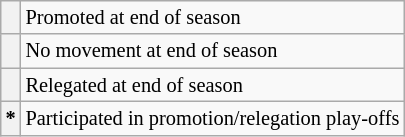<table class="wikitable" style="font-size:85%">
<tr>
<th></th>
<td>Promoted at end of season</td>
</tr>
<tr>
<th></th>
<td>No movement at end of season</td>
</tr>
<tr>
<th></th>
<td>Relegated at end of season</td>
</tr>
<tr>
<th>*</th>
<td>Participated in promotion/relegation play-offs</td>
</tr>
</table>
